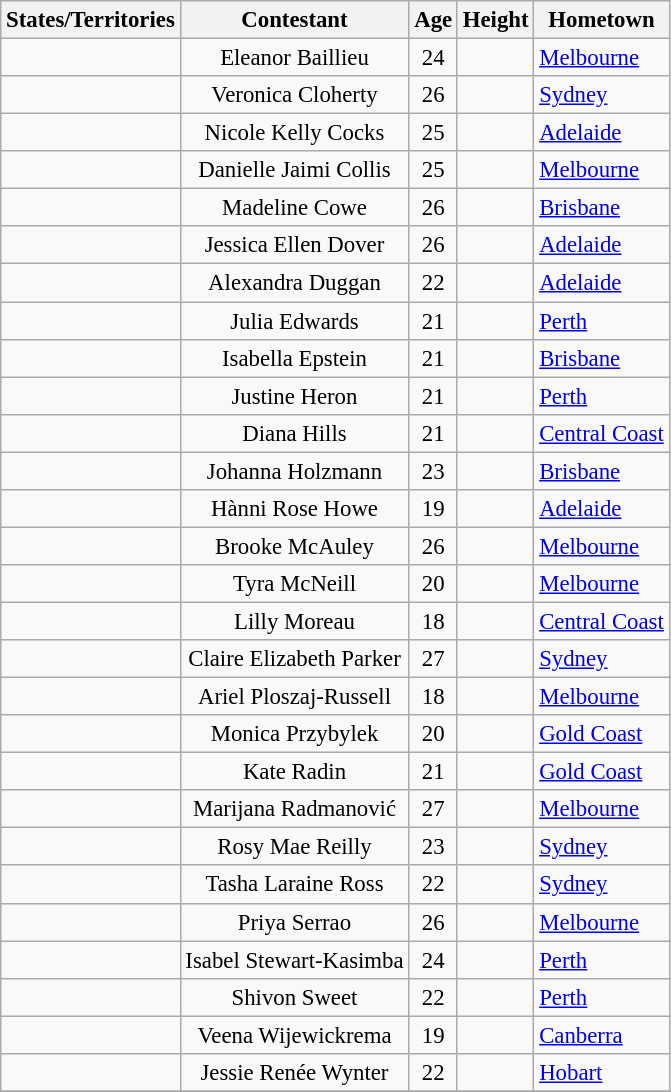<table class="wikitable sortable" style="font-size: 95%;">
<tr>
<th>States/Territories</th>
<th>Contestant</th>
<th>Age</th>
<th>Height</th>
<th>Hometown</th>
</tr>
<tr>
<td><strong></strong></td>
<td style="text-align:center;">Eleanor Baillieu</td>
<td style="text-align:center;">24</td>
<td style="text-align:center;"></td>
<td><a href='#'>Melbourne</a></td>
</tr>
<tr>
<td><strong></strong></td>
<td style="text-align:center;">Veronica Cloherty</td>
<td style="text-align:center;">26</td>
<td style="text-align:center;"></td>
<td><a href='#'>Sydney</a></td>
</tr>
<tr>
<td><strong></strong></td>
<td style="text-align:center;">Nicole Kelly Cocks</td>
<td style="text-align:center;">25</td>
<td style="text-align:center;"></td>
<td><a href='#'>Adelaide</a></td>
</tr>
<tr>
<td><strong></strong></td>
<td style="text-align:center;">Danielle Jaimi Collis</td>
<td style="text-align:center;">25</td>
<td style="text-align:center;"></td>
<td><a href='#'>Melbourne</a></td>
</tr>
<tr>
<td><strong></strong></td>
<td style="text-align:center;">Madeline Cowe</td>
<td style="text-align:center;">26</td>
<td style="text-align:center;"></td>
<td><a href='#'>Brisbane</a></td>
</tr>
<tr>
<td><strong></strong></td>
<td style="text-align:center;">Jessica Ellen Dover</td>
<td style="text-align:center;">26</td>
<td style="text-align:center;"></td>
<td><a href='#'>Adelaide</a></td>
</tr>
<tr>
<td><strong></strong></td>
<td style="text-align:center;">Alexandra Duggan</td>
<td style="text-align:center;">22</td>
<td style="text-align:center;"></td>
<td><a href='#'>Adelaide</a></td>
</tr>
<tr>
<td><strong></strong></td>
<td style="text-align:center;">Julia Edwards</td>
<td style="text-align:center;">21</td>
<td style="text-align:center;"></td>
<td><a href='#'>Perth</a></td>
</tr>
<tr>
<td><strong></strong></td>
<td style="text-align:center;">Isabella Epstein</td>
<td style="text-align:center;">21</td>
<td style="text-align:center;"></td>
<td><a href='#'>Brisbane</a></td>
</tr>
<tr>
<td><strong></strong></td>
<td style="text-align:center;">Justine Heron</td>
<td style="text-align:center;">21</td>
<td style="text-align:center;"></td>
<td><a href='#'>Perth</a></td>
</tr>
<tr>
<td><strong></strong></td>
<td style="text-align:center;">Diana Hills</td>
<td style="text-align:center;">21</td>
<td style="text-align:center;"></td>
<td><a href='#'>Central Coast</a></td>
</tr>
<tr>
<td><strong></strong></td>
<td style="text-align:center;">Johanna Holzmann</td>
<td style="text-align:center;">23</td>
<td style="text-align:center;"></td>
<td><a href='#'>Brisbane</a></td>
</tr>
<tr>
<td><strong></strong></td>
<td style="text-align:center;">Hànni Rose Howe</td>
<td style="text-align:center;">19</td>
<td style="text-align:center;"></td>
<td><a href='#'>Adelaide</a></td>
</tr>
<tr>
<td><strong></strong></td>
<td style="text-align:center;">Brooke McAuley</td>
<td style="text-align:center;">26</td>
<td style="text-align:center;"></td>
<td><a href='#'>Melbourne</a></td>
</tr>
<tr>
<td><strong></strong></td>
<td style="text-align:center;">Tyra McNeill</td>
<td style="text-align:center;">20</td>
<td style="text-align:center;"></td>
<td><a href='#'>Melbourne</a></td>
</tr>
<tr>
<td><strong></strong></td>
<td style="text-align:center;">Lilly Moreau</td>
<td style="text-align:center;">18</td>
<td style="text-align:center;"></td>
<td><a href='#'>Central Coast</a></td>
</tr>
<tr>
<td><strong></strong></td>
<td style="text-align:center;">Claire Elizabeth Parker</td>
<td style="text-align:center;">27</td>
<td style="text-align:center;"></td>
<td><a href='#'>Sydney</a></td>
</tr>
<tr>
<td><strong></strong></td>
<td style="text-align:center;">Ariel Ploszaj-Russell</td>
<td style="text-align:center;">18</td>
<td style="text-align:center;"></td>
<td><a href='#'>Melbourne</a></td>
</tr>
<tr>
<td><strong></strong></td>
<td style="text-align:center;">Monica Przybylek</td>
<td style="text-align:center;">20</td>
<td style="text-align:center;"></td>
<td><a href='#'>Gold Coast</a></td>
</tr>
<tr>
<td><strong></strong></td>
<td style="text-align:center;">Kate Radin</td>
<td style="text-align:center;">21</td>
<td style="text-align:center;"></td>
<td><a href='#'>Gold Coast</a></td>
</tr>
<tr>
<td><strong></strong></td>
<td style="text-align:center;">Marijana Radmanović</td>
<td style="text-align:center;">27</td>
<td style="text-align:center;"></td>
<td><a href='#'>Melbourne</a></td>
</tr>
<tr>
<td><strong></strong></td>
<td style="text-align:center;">Rosy Mae Reilly</td>
<td style="text-align:center;">23</td>
<td style="text-align:center;"></td>
<td><a href='#'>Sydney</a></td>
</tr>
<tr>
<td><strong></strong></td>
<td style="text-align:center;">Tasha Laraine Ross</td>
<td style="text-align:center;">22</td>
<td style="text-align:center;"></td>
<td><a href='#'>Sydney</a></td>
</tr>
<tr>
<td><strong></strong></td>
<td style="text-align:center;">Priya Serrao</td>
<td style="text-align:center;">26</td>
<td style="text-align:center;"></td>
<td><a href='#'>Melbourne</a></td>
</tr>
<tr>
<td><strong></strong></td>
<td style="text-align:center;">Isabel Stewart-Kasimba</td>
<td style="text-align:center;">24</td>
<td style="text-align:center;"></td>
<td><a href='#'>Perth</a></td>
</tr>
<tr>
<td><strong></strong></td>
<td style="text-align:center;">Shivon Sweet</td>
<td style="text-align:center;">22</td>
<td style="text-align:center;"></td>
<td><a href='#'>Perth</a></td>
</tr>
<tr>
<td><strong></strong></td>
<td style="text-align:center;">Veena Wijewickrema</td>
<td style="text-align:center;">19</td>
<td style="text-align:center;"></td>
<td><a href='#'>Canberra</a></td>
</tr>
<tr>
<td><strong></strong></td>
<td style="text-align:center;">Jessie Renée Wynter</td>
<td style="text-align:center;">22</td>
<td style="text-align:center;"></td>
<td><a href='#'>Hobart</a></td>
</tr>
<tr>
</tr>
</table>
